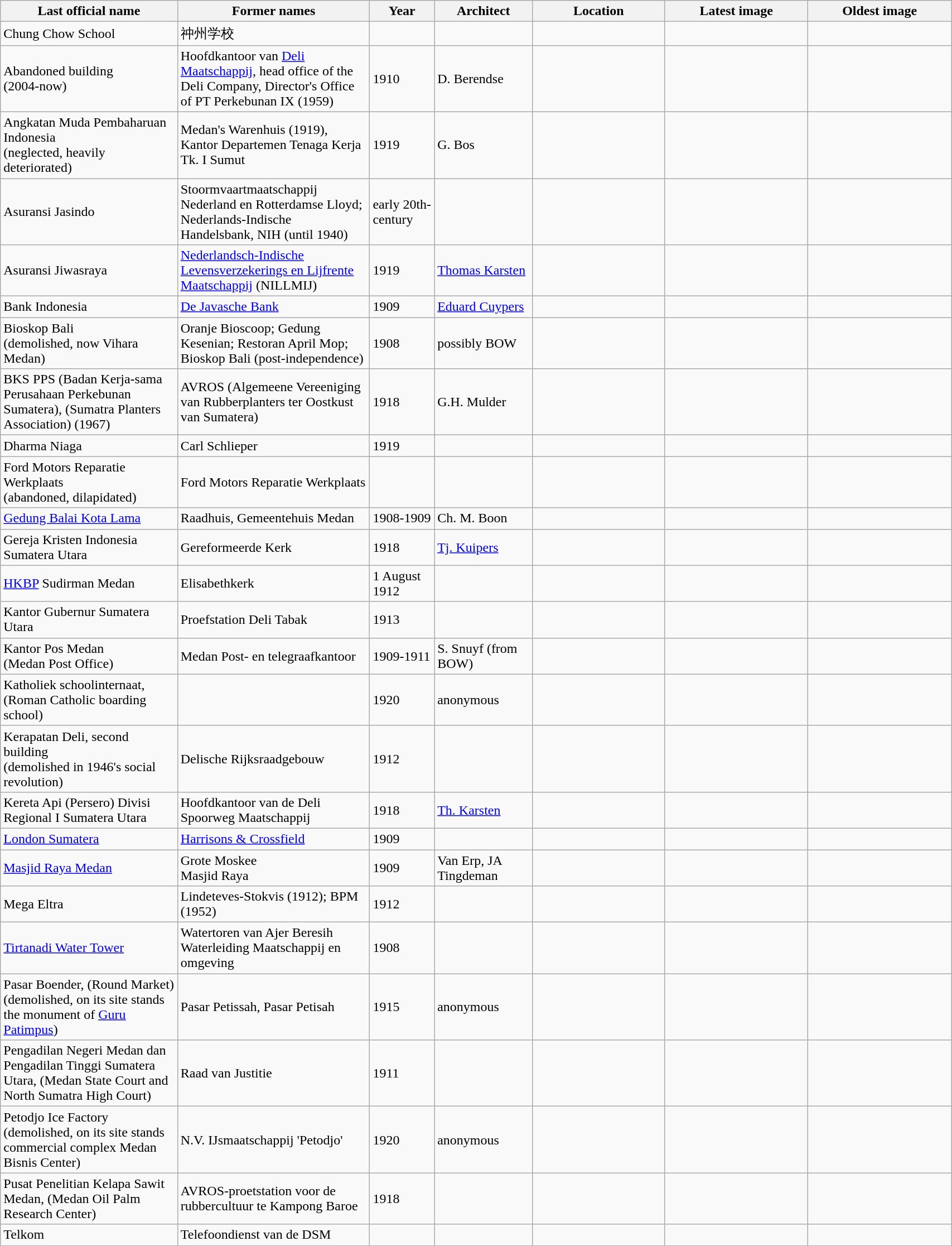<table class="wikitable sortable" style="width:90%;">
<tr>
<th style="width:150px;">Last official name</th>
<th style="width:150px;">Former names</th>
<th style="width:50px;">Year</th>
<th style="width:80px;">Architect</th>
<th style="width:110px;">Location</th>
<th style="width:120px;">Latest image</th>
<th style="width:120px;">Oldest image</th>
</tr>
<tr>
<td>Chung Chow School</td>
<td>祌州学校</td>
<td></td>
<td></td>
<td></td>
<td></td>
<td></td>
</tr>
<tr>
<td>Abandoned building <br>(2004-now)</td>
<td>Hoofdkantoor van <a href='#'>Deli Maatschappij</a>, head office of the Deli Company, Director's Office of PT Perkebunan IX (1959)</td>
<td>1910</td>
<td>D. Berendse</td>
<td></td>
<td></td>
<td></td>
</tr>
<tr>
<td>Angkatan Muda Pembaharuan Indonesia <br>(neglected, heavily deteriorated)</td>
<td>Medan's Warenhuis (1919), Kantor Departemen Tenaga Kerja Tk. I Sumut</td>
<td>1919</td>
<td>G. Bos</td>
<td></td>
<td></td>
<td></td>
</tr>
<tr>
<td>Asuransi Jasindo</td>
<td>Stoormvaartmaatschappij Nederland en Rotterdamse Lloyd; Nederlands-Indische Handelsbank, NIH (until 1940)</td>
<td>early 20th-century</td>
<td></td>
<td></td>
<td></td>
<td></td>
</tr>
<tr>
<td>Asuransi Jiwasraya</td>
<td><a href='#'>Nederlandsch-Indische Levensverzekerings en Lijfrente Maatschappij</a> (NILLMIJ)</td>
<td>1919</td>
<td><a href='#'>Thomas Karsten</a></td>
<td></td>
<td></td>
<td></td>
</tr>
<tr>
<td>Bank Indonesia</td>
<td><a href='#'>De Javasche Bank</a></td>
<td>1909</td>
<td><a href='#'>Eduard Cuypers</a></td>
<td></td>
<td></td>
<td></td>
</tr>
<tr>
<td>Bioskop Bali <br> (demolished, now Vihara Medan)</td>
<td>Oranje Bioscoop; Gedung Kesenian; Restoran April Mop; Bioskop Bali (post-independence)</td>
<td>1908</td>
<td>possibly BOW</td>
<td></td>
<td></td>
<td></td>
</tr>
<tr>
<td>BKS PPS (Badan Kerja-sama Perusahaan Perkebunan Sumatera), (Sumatra Planters Association) (1967)</td>
<td>AVROS (Algemeene Vereeniging van Rubberplanters ter Oostkust van Sumatera)</td>
<td>1918</td>
<td>G.H. Mulder</td>
<td></td>
<td></td>
<td></td>
</tr>
<tr>
<td>Dharma Niaga</td>
<td>Carl Schlieper</td>
<td>1919</td>
<td></td>
<td></td>
<td></td>
<td></td>
</tr>
<tr>
<td>Ford Motors Reparatie Werkplaats <br>(abandoned, dilapidated)</td>
<td>Ford Motors Reparatie Werkplaats</td>
<td></td>
<td></td>
<td></td>
<td></td>
<td></td>
</tr>
<tr>
<td><a href='#'>Gedung Balai Kota Lama</a></td>
<td>Raadhuis, Gemeentehuis Medan</td>
<td>1908-1909</td>
<td>Ch. M. Boon</td>
<td></td>
<td></td>
<td></td>
</tr>
<tr>
<td>Gereja Kristen Indonesia Sumatera Utara</td>
<td>Gereformeerde Kerk</td>
<td>1918</td>
<td><a href='#'>Tj. Kuipers</a></td>
<td></td>
<td></td>
<td></td>
</tr>
<tr>
<td><a href='#'>HKBP</a> Sudirman Medan</td>
<td>Elisabethkerk</td>
<td>1 August 1912</td>
<td></td>
<td></td>
<td></td>
<td></td>
</tr>
<tr>
<td>Kantor Gubernur Sumatera Utara</td>
<td>Proefstation Deli Tabak</td>
<td>1913</td>
<td></td>
<td></td>
<td></td>
<td></td>
</tr>
<tr>
<td>Kantor Pos Medan <br>(Medan Post Office)</td>
<td>Medan Post- en telegraafkantoor</td>
<td>1909-1911</td>
<td>S. Snuyf (from BOW)</td>
<td></td>
<td></td>
<td></td>
</tr>
<tr>
<td>Katholiek schoolinternaat, (Roman Catholic boarding school)</td>
<td></td>
<td>1920</td>
<td>anonymous</td>
<td></td>
<td></td>
<td></td>
</tr>
<tr>
<td>Kerapatan Deli, second building <br>(demolished in 1946's social revolution)</td>
<td>Delische Rijksraadgebouw</td>
<td>1912</td>
<td></td>
<td></td>
<td></td>
<td></td>
</tr>
<tr>
<td>Kereta Api (Persero) Divisi Regional I Sumatera Utara</td>
<td>Hoofdkantoor van de Deli Spoorweg Maatschappij</td>
<td>1918</td>
<td><a href='#'>Th. Karsten</a></td>
<td></td>
<td></td>
<td></td>
</tr>
<tr>
<td><a href='#'>London Sumatera</a></td>
<td><a href='#'>Harrisons & Crossfield</a></td>
<td>1909</td>
<td></td>
<td></td>
<td></td>
<td></td>
</tr>
<tr>
<td><a href='#'>Masjid Raya Medan</a></td>
<td>Grote Moskee <br> Masjid Raya</td>
<td>1909</td>
<td>Van Erp, JA Tingdeman</td>
<td></td>
<td></td>
<td></td>
</tr>
<tr>
<td>Mega Eltra</td>
<td>Lindeteves-Stokvis (1912); BPM (1952)</td>
<td>1912</td>
<td></td>
<td></td>
<td></td>
<td></td>
</tr>
<tr>
<td><a href='#'>Tirtanadi Water Tower</a></td>
<td>Watertoren van Ajer Beresih Waterleiding Maatschappij en omgeving</td>
<td>1908</td>
<td></td>
<td></td>
<td></td>
<td></td>
</tr>
<tr>
<td>Pasar Boender, (Round Market)<br> (demolished, on its site stands the monument of <a href='#'>Guru Patimpus</a>)</td>
<td>Pasar Petissah, Pasar Petisah</td>
<td>1915</td>
<td>anonymous</td>
<td></td>
<td></td>
<td></td>
</tr>
<tr>
<td>Pengadilan Negeri Medan dan Pengadilan Tinggi Sumatera Utara, (Medan State Court and North Sumatra High Court)</td>
<td>Raad van Justitie</td>
<td>1911</td>
<td></td>
<td></td>
<td></td>
<td></td>
</tr>
<tr>
<td>Petodjo Ice Factory (demolished, on its site stands commercial complex Medan Bisnis Center)</td>
<td>N.V. IJsmaatschappij 'Petodjo'</td>
<td>1920</td>
<td>anonymous</td>
<td></td>
<td></td>
<td></td>
</tr>
<tr>
<td>Pusat Penelitian Kelapa Sawit Medan, (Medan Oil Palm Research Center)</td>
<td>AVROS-proetstation voor de rubbercultuur te Kampong Baroe</td>
<td>1918</td>
<td></td>
<td></td>
<td></td>
<td></td>
</tr>
<tr>
<td>Telkom</td>
<td>Telefoondienst van de DSM</td>
<td></td>
<td></td>
<td></td>
<td></td>
<td></td>
</tr>
</table>
